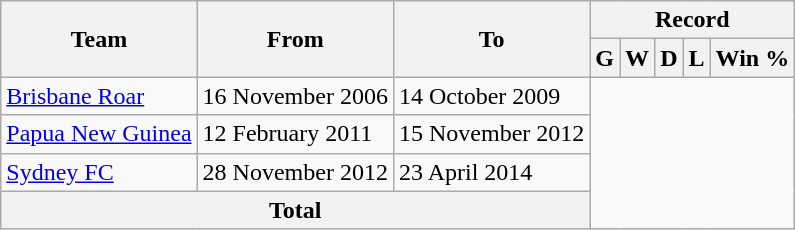<table class="wikitable" style="text-align: center">
<tr>
<th rowspan="2">Team</th>
<th rowspan="2">From</th>
<th rowspan="2">To</th>
<th colspan="5">Record</th>
</tr>
<tr>
<th>G</th>
<th>W</th>
<th>D</th>
<th>L</th>
<th>Win %</th>
</tr>
<tr>
<td align=left><a href='#'>Brisbane Roar</a></td>
<td align=left>16 November 2006</td>
<td align=left>14 October 2009<br></td>
</tr>
<tr>
<td align=left><a href='#'>Papua New Guinea</a></td>
<td align=left>12 February 2011</td>
<td align=left>15 November 2012<br></td>
</tr>
<tr>
<td align=left><a href='#'>Sydney FC</a></td>
<td align=left>28 November 2012</td>
<td align=left>23 April 2014<br></td>
</tr>
<tr>
<th colspan="3">Total<br></th>
</tr>
</table>
